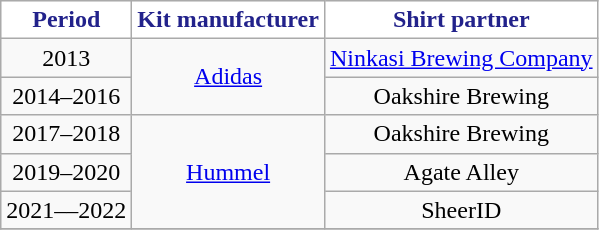<table class="wikitable" style="text-align: center">
<tr>
<th style="color:#22228B; background:#FFFFFF;">Period</th>
<th style="color:#22228B; background:#FFFFFF;">Kit manufacturer</th>
<th style="color:#22228B; background:#FFFFFF;">Shirt partner</th>
</tr>
<tr>
<td>2013</td>
<td rowspan=2><a href='#'>Adidas</a></td>
<td><a href='#'>Ninkasi Brewing Company</a></td>
</tr>
<tr>
<td>2014–2016</td>
<td>Oakshire Brewing</td>
</tr>
<tr>
<td>2017–2018</td>
<td rowspan=3><a href='#'>Hummel</a></td>
<td>Oakshire Brewing</td>
</tr>
<tr>
<td>2019–2020</td>
<td>Agate Alley</td>
</tr>
<tr>
<td>2021––2022</td>
<td>SheerID</td>
</tr>
<tr>
</tr>
</table>
